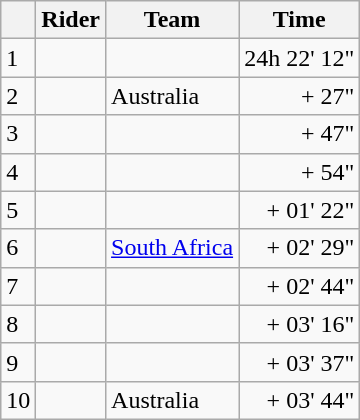<table class=wikitable>
<tr>
<th></th>
<th>Rider</th>
<th>Team</th>
<th>Time</th>
</tr>
<tr>
<td>1</td>
<td>  </td>
<td></td>
<td align=right>24h 22' 12"</td>
</tr>
<tr>
<td>2</td>
<td></td>
<td>Australia</td>
<td align=right>+ 27"</td>
</tr>
<tr>
<td>3</td>
<td></td>
<td></td>
<td align=right>+ 47"</td>
</tr>
<tr>
<td>4</td>
<td></td>
<td></td>
<td align=right>+ 54"</td>
</tr>
<tr>
<td>5</td>
<td></td>
<td></td>
<td align=right>+ 01' 22"</td>
</tr>
<tr>
<td>6</td>
<td></td>
<td><a href='#'>South Africa</a></td>
<td align=right>+ 02' 29"</td>
</tr>
<tr>
<td>7</td>
<td></td>
<td></td>
<td align=right>+ 02' 44"</td>
</tr>
<tr>
<td>8</td>
<td></td>
<td></td>
<td align=right>+ 03' 16"</td>
</tr>
<tr>
<td>9</td>
<td></td>
<td></td>
<td align=right>+ 03' 37"</td>
</tr>
<tr>
<td>10</td>
<td></td>
<td>Australia</td>
<td align=right>+ 03' 44"</td>
</tr>
</table>
